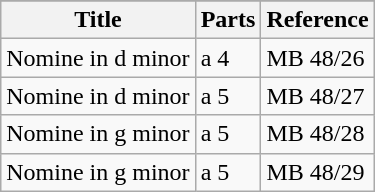<table class = "wikitable sortable">
<tr>
</tr>
<tr>
<th scope="col">Title</th>
<th scope="col">Parts</th>
<th scope="col">Reference</th>
</tr>
<tr>
<td>Nomine in d minor</td>
<td>a 4</td>
<td>MB 48/26</td>
</tr>
<tr>
<td>Nomine in d minor</td>
<td>a 5</td>
<td>MB 48/27</td>
</tr>
<tr>
<td>Nomine in g minor</td>
<td>a 5</td>
<td>MB 48/28</td>
</tr>
<tr>
<td>Nomine in g minor</td>
<td>a 5</td>
<td>MB 48/29</td>
</tr>
</table>
